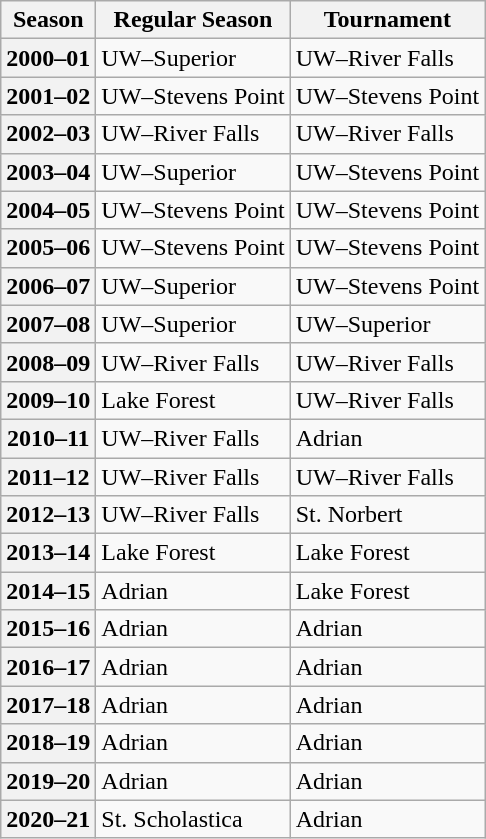<table class="wikitable">
<tr>
<th scope="col">Season</th>
<th scope="col">Regular Season</th>
<th scope="col">Tournament</th>
</tr>
<tr>
<th scope="row">2000–01</th>
<td>UW–Superior</td>
<td>UW–River Falls</td>
</tr>
<tr>
<th scope="row">2001–02</th>
<td>UW–Stevens Point</td>
<td>UW–Stevens Point</td>
</tr>
<tr>
<th scope="row">2002–03</th>
<td>UW–River Falls</td>
<td>UW–River Falls</td>
</tr>
<tr>
<th scope="row">2003–04</th>
<td>UW–Superior</td>
<td>UW–Stevens Point</td>
</tr>
<tr>
<th scope="row">2004–05</th>
<td>UW–Stevens Point</td>
<td>UW–Stevens Point</td>
</tr>
<tr>
<th scope="row">2005–06</th>
<td>UW–Stevens Point</td>
<td>UW–Stevens Point</td>
</tr>
<tr>
<th scope="row">2006–07</th>
<td>UW–Superior</td>
<td>UW–Stevens Point</td>
</tr>
<tr>
<th scope="row">2007–08</th>
<td>UW–Superior</td>
<td>UW–Superior</td>
</tr>
<tr>
<th scope="row">2008–09</th>
<td>UW–River Falls</td>
<td>UW–River Falls</td>
</tr>
<tr>
<th scope="row">2009–10</th>
<td>Lake Forest</td>
<td>UW–River Falls</td>
</tr>
<tr>
<th scope="row">2010–11</th>
<td>UW–River Falls</td>
<td>Adrian</td>
</tr>
<tr>
<th scope="row">2011–12</th>
<td>UW–River Falls</td>
<td>UW–River Falls</td>
</tr>
<tr>
<th scope="row">2012–13</th>
<td>UW–River Falls</td>
<td>St. Norbert</td>
</tr>
<tr>
<th scope="row">2013–14</th>
<td>Lake Forest</td>
<td>Lake Forest</td>
</tr>
<tr>
<th scope="row">2014–15</th>
<td>Adrian</td>
<td>Lake Forest</td>
</tr>
<tr>
<th scope="row">2015–16</th>
<td>Adrian</td>
<td>Adrian</td>
</tr>
<tr>
<th scope="row">2016–17</th>
<td>Adrian</td>
<td>Adrian</td>
</tr>
<tr>
<th scope="row">2017–18</th>
<td>Adrian</td>
<td>Adrian</td>
</tr>
<tr>
<th scope="row">2018–19</th>
<td>Adrian</td>
<td>Adrian</td>
</tr>
<tr>
<th scope="row">2019–20</th>
<td>Adrian</td>
<td>Adrian</td>
</tr>
<tr>
<th scope="row">2020–21</th>
<td>St. Scholastica</td>
<td>Adrian</td>
</tr>
</table>
